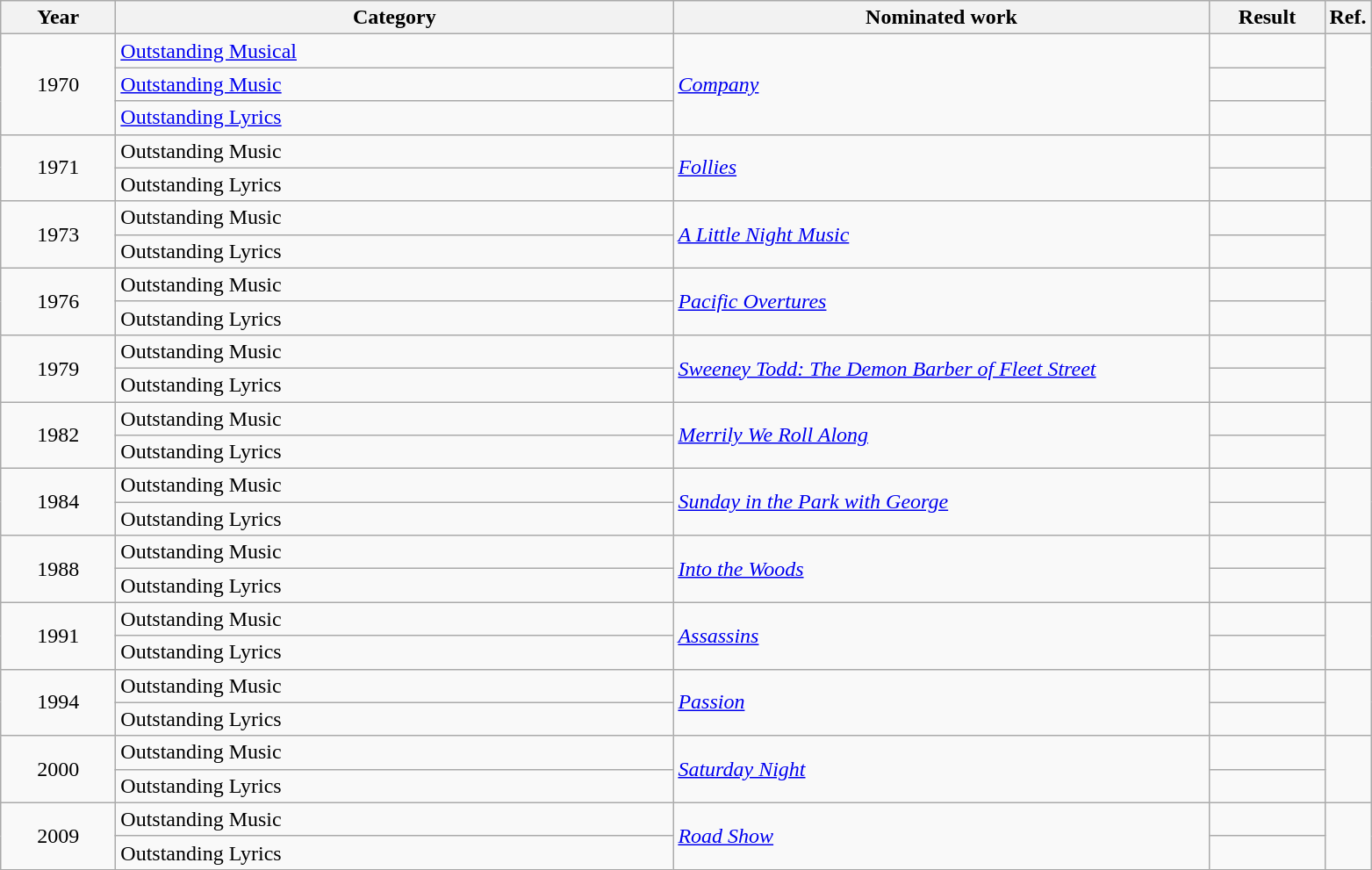<table class=wikitable>
<tr>
<th scope="col" style="width:5em;">Year</th>
<th scope="col" style="width:26em;">Category</th>
<th scope="col" style="width:25em;">Nominated work</th>
<th scope="col" style="width:5em;">Result</th>
<th>Ref.</th>
</tr>
<tr>
<td style="text-align:center;", rowspan="3">1970</td>
<td><a href='#'>Outstanding Musical</a></td>
<td rowspan="3"><em><a href='#'>Company</a></em></td>
<td></td>
<td style="text-align:center;", rowspan="3"></td>
</tr>
<tr>
<td><a href='#'>Outstanding Music</a></td>
<td></td>
</tr>
<tr>
<td><a href='#'>Outstanding Lyrics</a></td>
<td></td>
</tr>
<tr>
<td style="text-align:center;", rowspan="2">1971</td>
<td>Outstanding Music</td>
<td rowspan="2"><em><a href='#'>Follies</a></em></td>
<td></td>
<td style="text-align:center;", rowspan="2"></td>
</tr>
<tr>
<td>Outstanding Lyrics</td>
<td></td>
</tr>
<tr>
<td style="text-align:center;", rowspan="2">1973</td>
<td>Outstanding Music</td>
<td rowspan="2"><em><a href='#'>A Little Night Music</a></em></td>
<td></td>
<td style="text-align:center;", rowspan="2"></td>
</tr>
<tr>
<td>Outstanding Lyrics</td>
<td></td>
</tr>
<tr>
<td style="text-align:center;", rowspan="2">1976</td>
<td>Outstanding Music</td>
<td rowspan="2"><em><a href='#'>Pacific Overtures</a></em></td>
<td></td>
<td style="text-align:center;", rowspan="2"></td>
</tr>
<tr>
<td>Outstanding Lyrics</td>
<td></td>
</tr>
<tr>
<td style="text-align:center;", rowspan="2">1979</td>
<td>Outstanding Music</td>
<td rowspan="2"><em><a href='#'>Sweeney Todd: The Demon Barber of Fleet Street</a></em></td>
<td></td>
<td style="text-align:center;", rowspan="2"></td>
</tr>
<tr>
<td>Outstanding Lyrics</td>
<td></td>
</tr>
<tr>
<td style="text-align:center;", rowspan="2">1982</td>
<td>Outstanding Music</td>
<td rowspan="2"><em><a href='#'>Merrily We Roll Along</a></em></td>
<td></td>
<td style="text-align:center;", rowspan="2"></td>
</tr>
<tr>
<td>Outstanding Lyrics</td>
<td></td>
</tr>
<tr>
<td style="text-align:center;", rowspan="2">1984</td>
<td>Outstanding Music</td>
<td rowspan="2"><em><a href='#'>Sunday in the Park with George</a></em></td>
<td></td>
<td style="text-align:center;", rowspan="2"></td>
</tr>
<tr>
<td>Outstanding Lyrics</td>
<td></td>
</tr>
<tr>
<td style="text-align:center;", rowspan="2">1988</td>
<td>Outstanding Music</td>
<td rowspan="2"><em><a href='#'>Into the Woods</a></em></td>
<td></td>
<td style="text-align:center;", rowspan="2"></td>
</tr>
<tr>
<td>Outstanding Lyrics</td>
<td></td>
</tr>
<tr>
<td style="text-align:center;", rowspan="2">1991</td>
<td>Outstanding Music</td>
<td rowspan="2"><em><a href='#'>Assassins</a></em></td>
<td></td>
<td style="text-align:center;", rowspan="2"></td>
</tr>
<tr>
<td>Outstanding Lyrics</td>
<td></td>
</tr>
<tr>
<td style="text-align:center;", rowspan="2">1994</td>
<td>Outstanding Music</td>
<td rowspan="2"><em><a href='#'>Passion</a></em></td>
<td></td>
<td style="text-align:center;", rowspan="2"></td>
</tr>
<tr>
<td>Outstanding Lyrics</td>
<td></td>
</tr>
<tr>
<td style="text-align:center;", rowspan="2">2000</td>
<td>Outstanding Music</td>
<td rowspan="2"><em><a href='#'>Saturday Night</a></em></td>
<td></td>
<td style="text-align:center;", rowspan="2"></td>
</tr>
<tr>
<td>Outstanding Lyrics</td>
<td></td>
</tr>
<tr>
<td style="text-align:center;", rowspan="2">2009</td>
<td>Outstanding Music</td>
<td rowspan="2"><em><a href='#'>Road Show</a></em></td>
<td></td>
<td style="text-align:center;", rowspan="2"></td>
</tr>
<tr>
<td>Outstanding Lyrics</td>
<td></td>
</tr>
</table>
